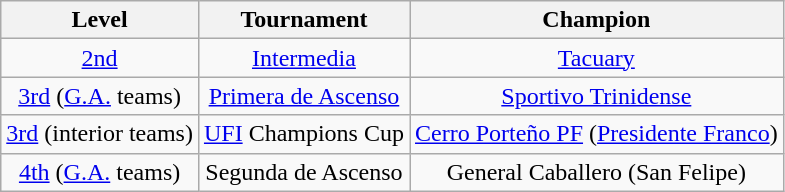<table class="wikitable" style="text-align:center">
<tr>
<th>Level</th>
<th>Tournament</th>
<th>Champion</th>
</tr>
<tr>
<td><a href='#'>2nd</a></td>
<td><a href='#'>Intermedia</a></td>
<td><a href='#'>Tacuary</a></td>
</tr>
<tr>
<td><a href='#'>3rd</a> (<a href='#'>G.A.</a> teams)</td>
<td><a href='#'>Primera de Ascenso</a></td>
<td><a href='#'>Sportivo Trinidense</a></td>
</tr>
<tr>
<td><a href='#'>3rd</a> (interior teams)</td>
<td><a href='#'>UFI</a> Champions Cup</td>
<td><a href='#'>Cerro Porteño PF</a> (<a href='#'>Presidente Franco</a>)</td>
</tr>
<tr>
<td><a href='#'>4th</a> (<a href='#'>G.A.</a> teams)</td>
<td>Segunda de Ascenso</td>
<td>General Caballero (San Felipe)</td>
</tr>
</table>
